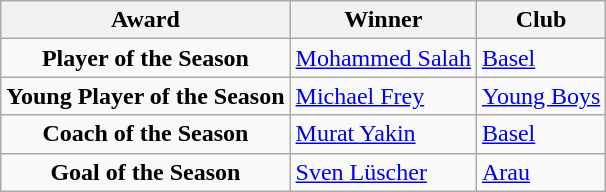<table class="wikitable" style="text-align:center">
<tr>
<th><strong>Award</strong></th>
<th>Winner</th>
<th>Club</th>
</tr>
<tr>
<td><strong>Player of the Season</strong></td>
<td align="left"> <a href='#'>Mohammed Salah</a></td>
<td align="left"><a href='#'>Basel</a></td>
</tr>
<tr>
<td><strong>Young Player of the Season</strong></td>
<td align="left"> <a href='#'>Michael Frey</a></td>
<td><a href='#'>Young Boys</a></td>
</tr>
<tr>
<td><strong>Coach of the Season</strong></td>
<td align="left"> <a href='#'>Murat Yakin</a></td>
<td align="left"><a href='#'>Basel</a></td>
</tr>
<tr>
<td><strong>Goal of the Season</strong></td>
<td align="left"> <a href='#'>Sven Lüscher</a></td>
<td align="left"><a href='#'>Arau</a></td>
</tr>
</table>
